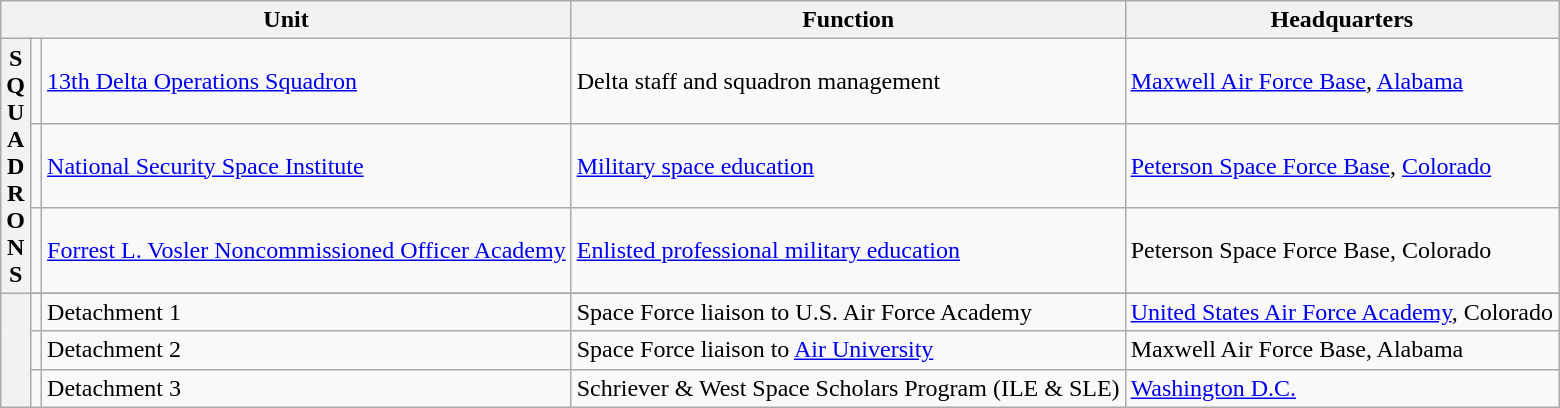<table class="wikitable">
<tr>
<th colspan=3>Unit</th>
<th>Function</th>
<th>Headquarters</th>
</tr>
<tr>
<th rowspan=3>S<br>Q<br>U<br>A<br>D<br>R<br>O<br>N<br>S</th>
<td></td>
<td><a href='#'>13th Delta Operations Squadron</a></td>
<td>Delta staff and squadron management</td>
<td><a href='#'>Maxwell Air Force Base</a>, <a href='#'>Alabama</a></td>
</tr>
<tr>
<td></td>
<td><a href='#'>National Security Space Institute</a></td>
<td><a href='#'>Military space education</a></td>
<td><a href='#'>Peterson Space Force Base</a>, <a href='#'>Colorado</a><br></td>
</tr>
<tr>
<td></td>
<td><a href='#'>Forrest L. Vosler Noncommissioned Officer Academy</a></td>
<td><a href='#'>Enlisted professional military education</a></td>
<td>Peterson Space Force Base, Colorado</td>
</tr>
<tr>
<th rowspan="4"></th>
</tr>
<tr>
<td></td>
<td>Detachment 1</td>
<td>Space Force liaison to U.S. Air Force Academy</td>
<td><a href='#'>United States Air Force Academy</a>, Colorado</td>
</tr>
<tr>
<td></td>
<td>Detachment 2</td>
<td>Space Force liaison to <a href='#'>Air University</a></td>
<td>Maxwell Air Force Base, Alabama</td>
</tr>
<tr>
<td></td>
<td>Detachment 3</td>
<td>Schriever & West Space Scholars Program (ILE & SLE)</td>
<td><a href='#'>Washington D.C.</a></td>
</tr>
</table>
